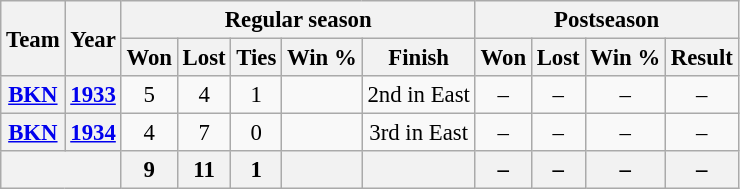<table class="wikitable" style="font-size: 95%; text-align:center;">
<tr>
<th rowspan="2">Team</th>
<th rowspan="2">Year</th>
<th colspan="5">Regular season</th>
<th colspan="4">Postseason</th>
</tr>
<tr>
<th>Won</th>
<th>Lost</th>
<th>Ties</th>
<th>Win %</th>
<th>Finish</th>
<th>Won</th>
<th>Lost</th>
<th>Win %</th>
<th>Result</th>
</tr>
<tr>
<th><a href='#'>BKN</a></th>
<th><a href='#'>1933</a></th>
<td>5</td>
<td>4</td>
<td>1</td>
<td></td>
<td>2nd in East</td>
<td>–</td>
<td>–</td>
<td>–</td>
<td>–</td>
</tr>
<tr>
<th><a href='#'>BKN</a></th>
<th><a href='#'>1934</a></th>
<td>4</td>
<td>7</td>
<td>0</td>
<td></td>
<td>3rd in East</td>
<td>–</td>
<td>–</td>
<td>–</td>
<td>–</td>
</tr>
<tr>
<th colspan="2"></th>
<th>9</th>
<th>11</th>
<th>1</th>
<th></th>
<th></th>
<th>–</th>
<th>–</th>
<th>–</th>
<th>–</th>
</tr>
</table>
